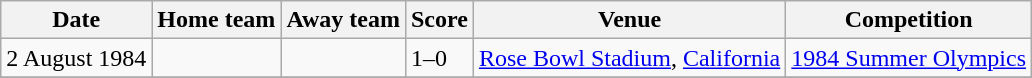<table class="wikitable">
<tr>
<th>Date</th>
<th>Home team</th>
<th>Away team</th>
<th>Score</th>
<th>Venue</th>
<th>Competition</th>
</tr>
<tr>
<td>2 August 1984</td>
<td></td>
<td></td>
<td>1–0</td>
<td><a href='#'>Rose Bowl Stadium</a>, <a href='#'>California</a></td>
<td><a href='#'>1984 Summer Olympics</a></td>
</tr>
<tr>
</tr>
</table>
